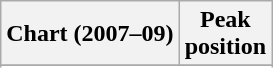<table class="wikitable sortable">
<tr>
<th align="left">Chart (2007–09)</th>
<th style="text-align:center;">Peak<br>position</th>
</tr>
<tr>
</tr>
<tr>
</tr>
<tr>
</tr>
<tr>
</tr>
<tr>
</tr>
<tr>
</tr>
<tr>
</tr>
<tr>
</tr>
</table>
